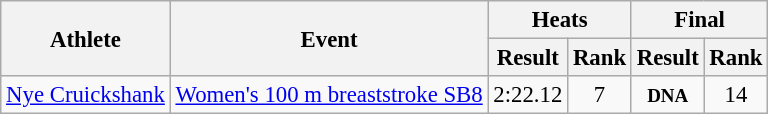<table class="wikitable" style="font-size:95%">
<tr>
<th rowspan="2">Athlete</th>
<th rowspan="2">Event</th>
<th colspan="2">Heats</th>
<th colspan="2">Final</th>
</tr>
<tr>
<th>Result</th>
<th>Rank</th>
<th>Result</th>
<th>Rank</th>
</tr>
<tr align="center">
<td align="left"><a href='#'>Nye Cruickshank</a></td>
<td align="left"><a href='#'>Women's 100 m breaststroke SB8</a></td>
<td>2:22.12</td>
<td>7</td>
<td><strong><small>DNA</small></strong></td>
<td>14</td>
</tr>
</table>
